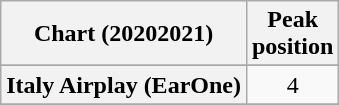<table class="wikitable plainrowheaders sortable" style="text-align:center;">
<tr>
<th>Chart (20202021)</th>
<th>Peak<br>position</th>
</tr>
<tr>
</tr>
<tr>
<th scope="row">Italy Airplay (EarOne)</th>
<td>4</td>
</tr>
<tr>
</tr>
</table>
